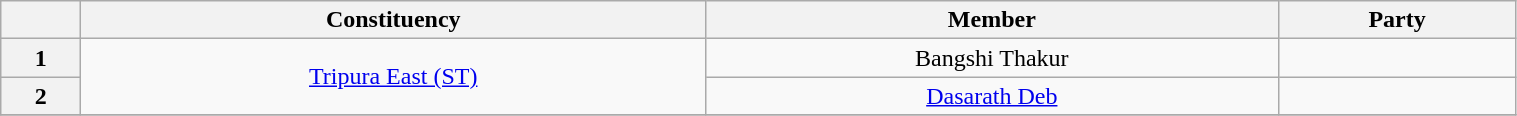<table class="wikitable sortable" style="width:80%; text-align:center">
<tr>
<th></th>
<th>Constituency</th>
<th>Member</th>
<th colspan="2" scope="col">Party</th>
</tr>
<tr>
<th>1</th>
<td rowspan=2><a href='#'>Tripura East (ST)</a></td>
<td>Bangshi Thakur</td>
<td></td>
</tr>
<tr>
<th>2</th>
<td><a href='#'>Dasarath Deb</a></td>
<td></td>
</tr>
<tr>
</tr>
</table>
